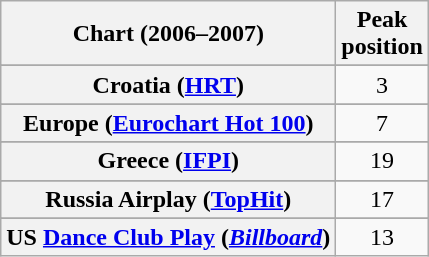<table class="wikitable sortable plainrowheaders" style="text-align:center">
<tr>
<th>Chart (2006–2007)</th>
<th>Peak<br>position</th>
</tr>
<tr>
</tr>
<tr>
</tr>
<tr>
</tr>
<tr>
</tr>
<tr>
</tr>
<tr>
<th scope="row">Croatia (<a href='#'>HRT</a>)</th>
<td>3</td>
</tr>
<tr>
</tr>
<tr>
<th scope="row">Europe (<a href='#'>Eurochart Hot 100</a>)</th>
<td>7</td>
</tr>
<tr>
</tr>
<tr>
</tr>
<tr>
<th scope="row">Greece (<a href='#'>IFPI</a>)</th>
<td>19</td>
</tr>
<tr>
</tr>
<tr>
</tr>
<tr>
</tr>
<tr>
</tr>
<tr>
</tr>
<tr>
<th scope="row">Russia Airplay (<a href='#'>TopHit</a>)</th>
<td>17</td>
</tr>
<tr>
</tr>
<tr>
</tr>
<tr>
</tr>
<tr>
</tr>
<tr>
</tr>
<tr>
<th scope="row">US <a href='#'>Dance Club Play</a> (<em><a href='#'>Billboard</a></em>)</th>
<td>13</td>
</tr>
</table>
